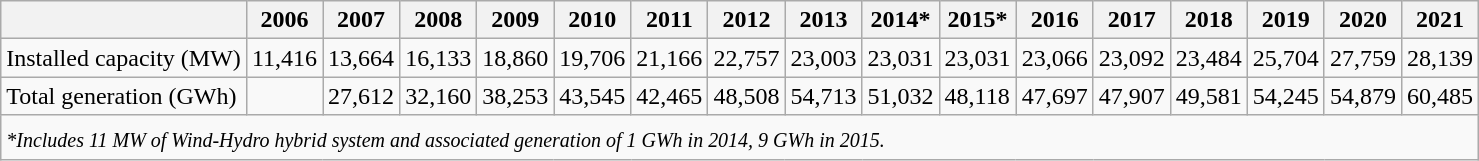<table class="wikitable">
<tr>
<th></th>
<th>2006</th>
<th>2007</th>
<th>2008</th>
<th>2009</th>
<th>2010</th>
<th>2011</th>
<th>2012</th>
<th>2013</th>
<th>2014*</th>
<th>2015*</th>
<th>2016</th>
<th>2017</th>
<th>2018</th>
<th>2019</th>
<th>2020</th>
<th>2021</th>
</tr>
<tr>
<td>Installed capacity (MW)</td>
<td>11,416</td>
<td>13,664</td>
<td>16,133</td>
<td>18,860</td>
<td>19,706</td>
<td>21,166</td>
<td>22,757</td>
<td>23,003</td>
<td>23,031</td>
<td>23,031</td>
<td>23,066</td>
<td>23,092</td>
<td>23,484</td>
<td>25,704</td>
<td>27,759</td>
<td>28,139</td>
</tr>
<tr>
<td>Total generation (GWh)</td>
<td></td>
<td>27,612</td>
<td>32,160</td>
<td>38,253</td>
<td>43,545</td>
<td>42,465</td>
<td>48,508</td>
<td>54,713</td>
<td>51,032</td>
<td>48,118</td>
<td>47,697</td>
<td>47,907</td>
<td>49,581</td>
<td>54,245</td>
<td>54,879</td>
<td>60,485</td>
</tr>
<tr>
<td colspan="17"><em><sub>*Includes 11 MW of Wind-Hydro hybrid system and associated generation of 1 GWh in 2014, 9 GWh in 2015.</sub></em></td>
</tr>
</table>
